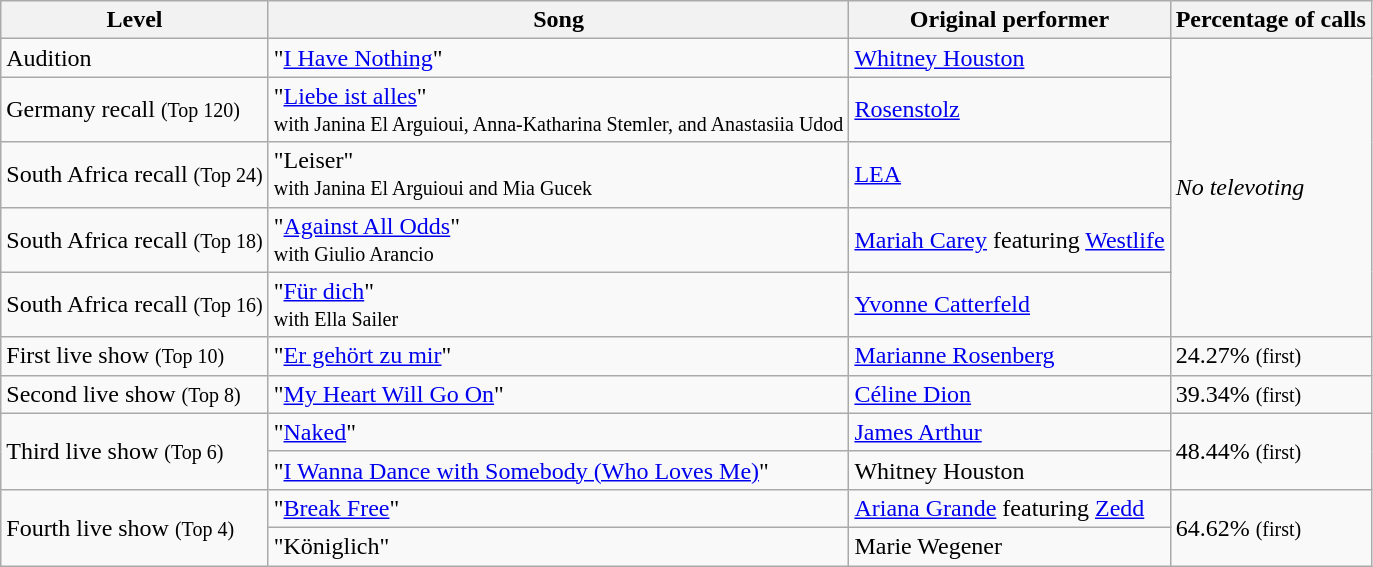<table class="wikitable">
<tr>
<th>Level</th>
<th>Song</th>
<th>Original performer</th>
<th>Percentage of calls</th>
</tr>
<tr>
<td>Audition</td>
<td>"<a href='#'>I Have Nothing</a>"</td>
<td><a href='#'>Whitney Houston</a></td>
<td rowspan="5"><em>No televoting</em></td>
</tr>
<tr>
<td>Germany recall <small>(Top 120)</small></td>
<td>"<a href='#'>Liebe ist alles</a>" <br> <small>with Janina El Arguioui, Anna-Katharina Stemler, and Anastasiia Udod</small></td>
<td><a href='#'>Rosenstolz</a></td>
</tr>
<tr>
<td>South Africa recall <small>(Top 24)</small></td>
<td>"Leiser" <br> <small>with Janina El Arguioui and Mia Gucek</small></td>
<td><a href='#'>LEA</a></td>
</tr>
<tr>
<td>South Africa recall <small>(Top 18)</small></td>
<td>"<a href='#'>Against All Odds</a>" <br> <small>with Giulio Arancio</small></td>
<td><a href='#'>Mariah Carey</a> featuring <a href='#'>Westlife</a></td>
</tr>
<tr>
<td>South Africa recall <small>(Top 16)</small></td>
<td>"<a href='#'>Für dich</a>" <br> <small>with Ella Sailer</small></td>
<td><a href='#'>Yvonne Catterfeld</a></td>
</tr>
<tr>
<td>First live show <small>(Top 10)</small></td>
<td>"<a href='#'>Er gehört zu mir</a>"</td>
<td><a href='#'>Marianne Rosenberg</a></td>
<td>24.27% <small>(first)</small></td>
</tr>
<tr>
<td>Second live show <small>(Top 8)</small></td>
<td>"<a href='#'>My Heart Will Go On</a>"</td>
<td><a href='#'>Céline Dion</a></td>
<td>39.34% <small>(first)</small></td>
</tr>
<tr>
<td rowspan="2">Third live show <small>(Top 6)</small></td>
<td>"<a href='#'>Naked</a>"</td>
<td><a href='#'>James Arthur</a></td>
<td rowspan="2">48.44% <small>(first)</small></td>
</tr>
<tr>
<td>"<a href='#'>I Wanna Dance with Somebody (Who Loves Me)</a>"</td>
<td>Whitney Houston</td>
</tr>
<tr>
<td rowspan="2">Fourth live show <small>(Top 4)</small></td>
<td>"<a href='#'>Break Free</a>"</td>
<td><a href='#'>Ariana Grande</a> featuring <a href='#'>Zedd</a></td>
<td rowspan="2">64.62% <small>(first)</small></td>
</tr>
<tr>
<td>"Königlich"</td>
<td>Marie Wegener</td>
</tr>
</table>
